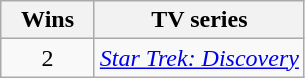<table class="wikitable left" style="text-align: center;">
<tr>
<th scope="col" style="width:55px;">Wins</th>
<th scope="col" style="text-align:center;">TV series</th>
</tr>
<tr>
<td scope=row style="text-align:center">2</td>
<td><em><a href='#'>Star Trek: Discovery</a></em></td>
</tr>
</table>
